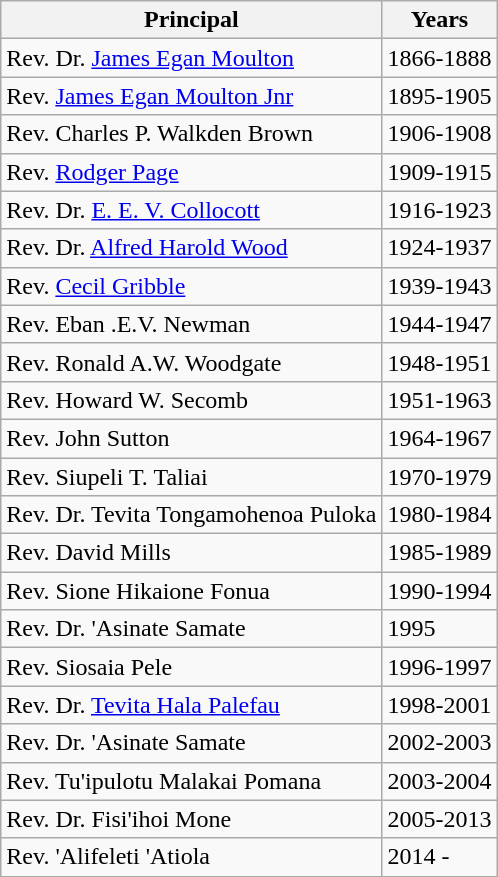<table class="wikitable">
<tr>
<th>Principal</th>
<th>Years</th>
</tr>
<tr>
<td>Rev. Dr. <a href='#'>James Egan Moulton</a></td>
<td>1866-1888</td>
</tr>
<tr>
<td>Rev. <a href='#'>James Egan Moulton Jnr</a></td>
<td>1895-1905</td>
</tr>
<tr>
<td>Rev. Charles P. Walkden Brown</td>
<td>1906-1908</td>
</tr>
<tr>
<td>Rev. <a href='#'>Rodger Page</a></td>
<td>1909-1915</td>
</tr>
<tr>
<td>Rev. Dr. <a href='#'>E. E. V. Collocott</a></td>
<td>1916-1923</td>
</tr>
<tr>
<td>Rev. Dr. <a href='#'>Alfred Harold Wood</a></td>
<td>1924-1937</td>
</tr>
<tr>
<td>Rev. <a href='#'>Cecil Gribble</a></td>
<td>1939-1943</td>
</tr>
<tr>
<td>Rev. Eban .E.V. Newman</td>
<td>1944-1947</td>
</tr>
<tr>
<td>Rev. Ronald A.W. Woodgate</td>
<td>1948-1951</td>
</tr>
<tr>
<td>Rev. Howard W. Secomb</td>
<td>1951-1963</td>
</tr>
<tr>
<td>Rev. John Sutton</td>
<td>1964-1967</td>
</tr>
<tr>
<td>Rev. Siupeli T. Taliai</td>
<td>1970-1979</td>
</tr>
<tr>
<td>Rev. Dr. Tevita Tongamohenoa Puloka</td>
<td>1980-1984</td>
</tr>
<tr>
<td>Rev. David Mills</td>
<td>1985-1989</td>
</tr>
<tr>
<td>Rev. Sione Hikaione Fonua</td>
<td>1990-1994</td>
</tr>
<tr>
<td>Rev. Dr. 'Asinate Samate</td>
<td>1995</td>
</tr>
<tr>
<td>Rev. Siosaia Pele</td>
<td>1996-1997</td>
</tr>
<tr>
<td>Rev. Dr. <a href='#'>Tevita Hala Palefau</a></td>
<td>1998-2001</td>
</tr>
<tr>
<td>Rev. Dr. 'Asinate Samate</td>
<td>2002-2003</td>
</tr>
<tr>
<td>Rev. Tu'ipulotu Malakai Pomana</td>
<td>2003-2004</td>
</tr>
<tr>
<td>Rev. Dr. Fisi'ihoi Mone</td>
<td>2005-2013</td>
</tr>
<tr>
<td>Rev. 'Alifeleti 'Atiola</td>
<td>2014 -</td>
</tr>
</table>
